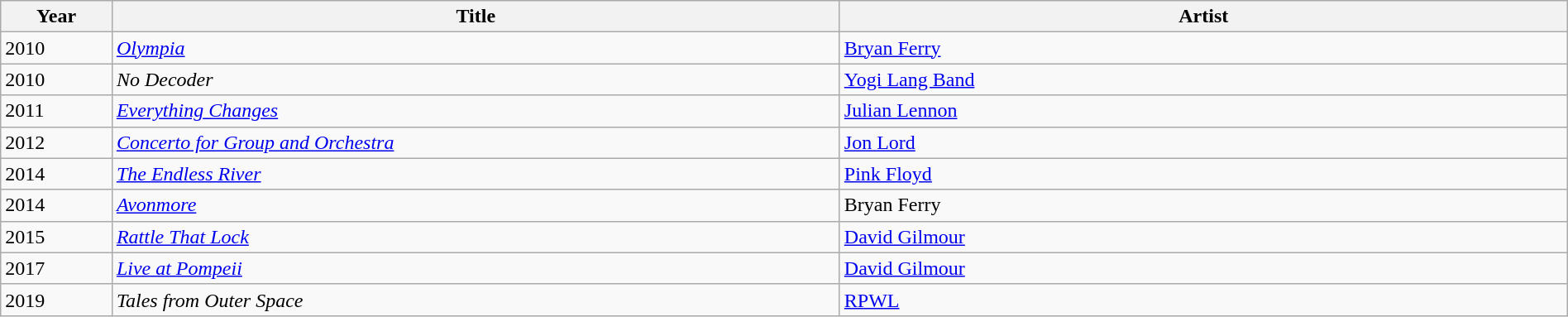<table class="wikitable sortable" style="width:100%;">
<tr>
<th style="width:30px;">Year</th>
<th style="width:250px;">Title</th>
<th style="width:250px;">Artist</th>
</tr>
<tr>
<td>2010</td>
<td><em><a href='#'>Olympia</a></em></td>
<td><a href='#'>Bryan Ferry</a></td>
</tr>
<tr>
<td>2010</td>
<td><em>No Decoder</em></td>
<td><a href='#'>Yogi Lang Band</a></td>
</tr>
<tr>
<td>2011</td>
<td><em><a href='#'>Everything Changes</a></em></td>
<td><a href='#'>Julian Lennon</a></td>
</tr>
<tr>
<td>2012</td>
<td><em><a href='#'>Concerto for Group and Orchestra</a></em></td>
<td><a href='#'>Jon Lord</a></td>
</tr>
<tr>
<td>2014</td>
<td><em><a href='#'>The Endless River</a></em></td>
<td><a href='#'>Pink Floyd</a></td>
</tr>
<tr>
<td>2014</td>
<td><em><a href='#'>Avonmore</a></em></td>
<td>Bryan Ferry</td>
</tr>
<tr>
<td>2015</td>
<td><em><a href='#'>Rattle That Lock</a></em></td>
<td><a href='#'>David Gilmour</a></td>
</tr>
<tr>
<td>2017</td>
<td><em><a href='#'>Live at Pompeii</a></em></td>
<td><a href='#'>David Gilmour</a></td>
</tr>
<tr>
<td>2019</td>
<td><em>Tales from Outer Space</em></td>
<td><a href='#'>RPWL</a></td>
</tr>
</table>
